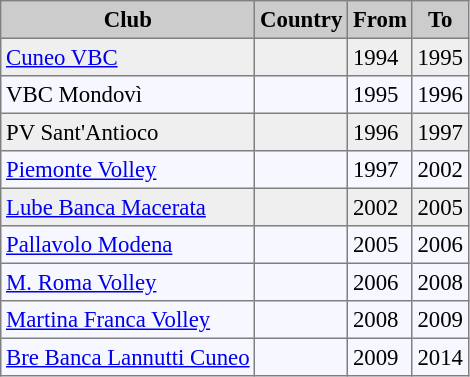<table bgcolor="#f7f8ff" cellpadding="3" cellspacing="0" border="1" style="font-size: 95%; border: gray solid 1px; border-collapse: collapse;">
<tr bgcolor="#CCCCCC">
<td align="center"><strong>Club</strong></td>
<td align="center"><strong>Country</strong></td>
<td align="center"><strong>From</strong></td>
<td align="center"><strong>To</strong></td>
</tr>
<tr bgcolor="#EFEFEF" align=left>
<td><a href='#'>Cuneo VBC</a></td>
<td></td>
<td>1994</td>
<td>1995</td>
</tr>
<tr align="left">
<td>VBC Mondovì</td>
<td></td>
<td>1995</td>
<td>1996</td>
</tr>
<tr bgcolor="#EFEFEF" align=left>
<td>PV Sant'Antioco</td>
<td></td>
<td>1996</td>
<td>1997</td>
</tr>
<tr align="left">
<td><a href='#'>Piemonte Volley</a></td>
<td></td>
<td>1997</td>
<td>2002</td>
</tr>
<tr bgcolor="#EFEFEF" align=left>
<td><a href='#'>Lube Banca Macerata</a></td>
<td></td>
<td>2002</td>
<td>2005</td>
</tr>
<tr align="left">
<td><a href='#'>Pallavolo Modena</a></td>
<td></td>
<td>2005</td>
<td>2006</td>
</tr>
<tr align="left">
<td><a href='#'>M. Roma Volley</a></td>
<td></td>
<td>2006</td>
<td>2008</td>
</tr>
<tr align="left">
<td><a href='#'>Martina Franca Volley</a></td>
<td></td>
<td>2008</td>
<td>2009</td>
</tr>
<tr align="left">
<td><a href='#'>Bre Banca Lannutti Cuneo</a></td>
<td></td>
<td>2009</td>
<td>2014</td>
</tr>
</table>
